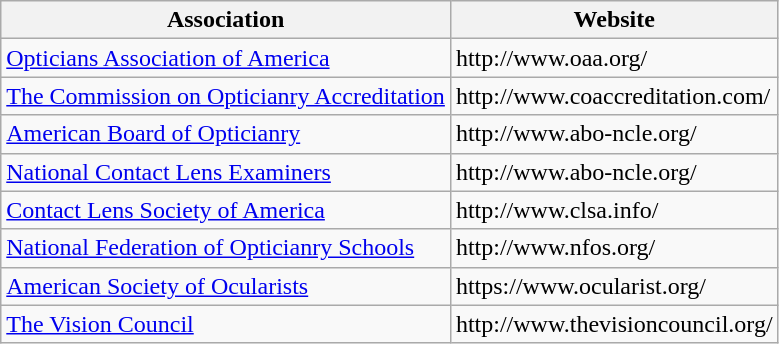<table class="wikitable sortable">
<tr>
<th>Association</th>
<th>Website</th>
</tr>
<tr>
<td><a href='#'>Opticians Association of America</a></td>
<td>http://www.oaa.org/</td>
</tr>
<tr>
<td><a href='#'>The Commission on Opticianry Accreditation</a></td>
<td>http://www.coaccreditation.com/</td>
</tr>
<tr>
<td><a href='#'>American Board of Opticianry</a></td>
<td>http://www.abo-ncle.org/</td>
</tr>
<tr>
<td><a href='#'>National Contact Lens Examiners</a></td>
<td>http://www.abo-ncle.org/</td>
</tr>
<tr>
<td><a href='#'>Contact Lens Society of America</a></td>
<td>http://www.clsa.info/</td>
</tr>
<tr>
<td><a href='#'>National Federation of Opticianry Schools</a></td>
<td>http://www.nfos.org/</td>
</tr>
<tr>
<td><a href='#'>American Society of Ocularists</a></td>
<td>https://www.ocularist.org/</td>
</tr>
<tr>
<td><a href='#'>The Vision Council</a></td>
<td>http://www.thevisioncouncil.org/</td>
</tr>
</table>
